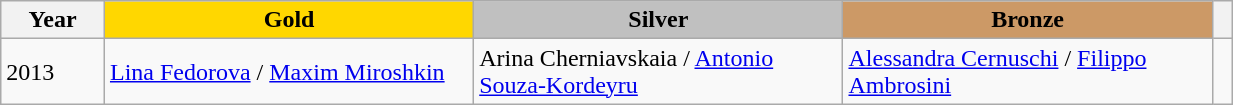<table class="wikitable unsortable" style="text-align:left; width:65%">
<tr>
<th scope="col" style="text-align:center">Year</th>
<th scope="col" style="text-align:center; width:30%; background:gold">Gold</th>
<th scope="col" style="text-align:center; width:30%; background:silver">Silver</th>
<th scope="col" style="text-align:center; width:30%; background:#c96">Bronze</th>
<th scope="col" style="text-align:center"></th>
</tr>
<tr>
<td>2013</td>
<td> <a href='#'>Lina Fedorova</a> / <a href='#'>Maxim Miroshkin</a></td>
<td> Arina Cherniavskaia / <a href='#'>Antonio Souza-Kordeyru</a></td>
<td> <a href='#'>Alessandra Cernuschi</a> / <a href='#'>Filippo Ambrosini</a></td>
<td></td>
</tr>
</table>
